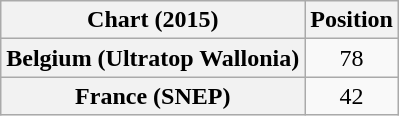<table class="wikitable plainrowheaders sortable" style="text-align:center;">
<tr>
<th scope="col">Chart (2015)</th>
<th scope="col">Position</th>
</tr>
<tr>
<th scope="row">Belgium (Ultratop Wallonia)</th>
<td>78</td>
</tr>
<tr>
<th scope="row">France (SNEP)</th>
<td>42</td>
</tr>
</table>
